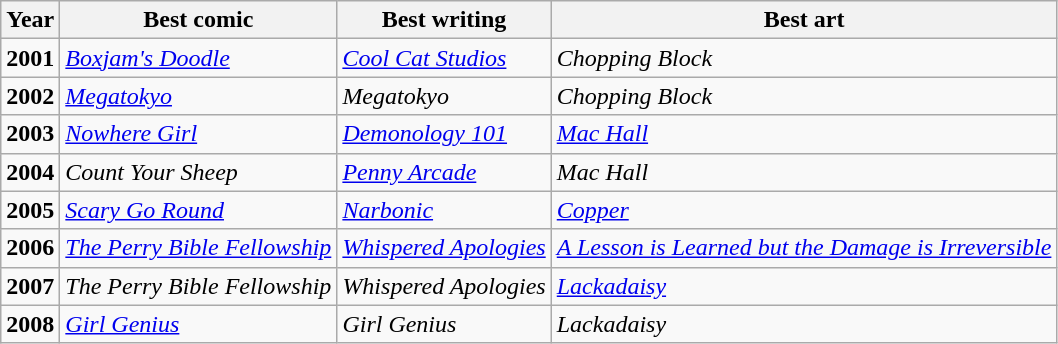<table class="wikitable">
<tr>
<th>Year</th>
<th>Best comic</th>
<th>Best writing</th>
<th>Best art</th>
</tr>
<tr>
<td><strong>2001</strong></td>
<td><em><a href='#'>Boxjam's Doodle</a></em></td>
<td><em><a href='#'>Cool Cat Studios</a></em></td>
<td><em>Chopping Block</em></td>
</tr>
<tr>
<td><strong>2002</strong></td>
<td><em><a href='#'>Megatokyo</a></em></td>
<td><em>Megatokyo</em></td>
<td><em>Chopping Block</em></td>
</tr>
<tr>
<td><strong>2003</strong></td>
<td><em><a href='#'>Nowhere Girl</a></em></td>
<td><em><a href='#'>Demonology 101</a></em></td>
<td><em><a href='#'>Mac Hall</a></em></td>
</tr>
<tr>
<td><strong>2004</strong></td>
<td><em>Count Your Sheep</em></td>
<td><em><a href='#'>Penny Arcade</a></em></td>
<td><em>Mac Hall</em></td>
</tr>
<tr>
<td><strong>2005</strong></td>
<td><em><a href='#'>Scary Go Round</a></em></td>
<td><em><a href='#'>Narbonic</a></em></td>
<td><em><a href='#'>Copper</a></em></td>
</tr>
<tr>
<td><strong>2006</strong></td>
<td><em><a href='#'>The Perry Bible Fellowship</a></em></td>
<td><em><a href='#'>Whispered Apologies</a></em></td>
<td><em><a href='#'>A Lesson is Learned but the Damage is Irreversible</a></em></td>
</tr>
<tr>
<td><strong>2007</strong></td>
<td><em>The Perry Bible Fellowship</em></td>
<td><em>Whispered Apologies</em></td>
<td><em><a href='#'>Lackadaisy</a></em></td>
</tr>
<tr>
<td><strong>2008</strong></td>
<td><em><a href='#'>Girl Genius</a></em></td>
<td><em>Girl Genius</em></td>
<td><em>Lackadaisy</em></td>
</tr>
</table>
